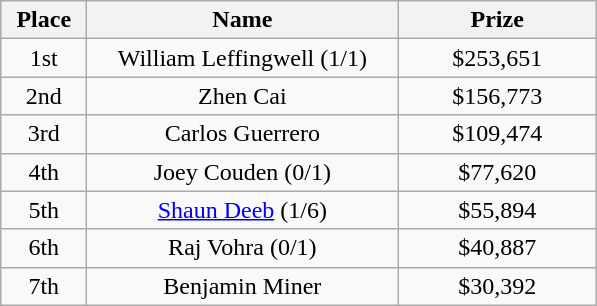<table class="wikitable">
<tr>
<th width="50">Place</th>
<th width="200">Name</th>
<th width="125">Prize</th>
</tr>
<tr>
<td align = "center">1st</td>
<td align = "center"> William Leffingwell (1/1)</td>
<td align = "center">$253,651</td>
</tr>
<tr>
<td align = "center">2nd</td>
<td align = "center"> Zhen Cai</td>
<td align = "center">$156,773</td>
</tr>
<tr>
<td align = "center">3rd</td>
<td align = "center"> Carlos Guerrero</td>
<td align = "center">$109,474</td>
</tr>
<tr>
<td align = "center">4th</td>
<td align = "center"> Joey Couden (0/1)</td>
<td align = "center">$77,620</td>
</tr>
<tr>
<td align = "center">5th</td>
<td align = "center"> <a href='#'>Shaun Deeb</a> (1/6)</td>
<td align = "center">$55,894</td>
</tr>
<tr>
<td align = "center">6th</td>
<td align = "center"> Raj Vohra (0/1)</td>
<td align = "center">$40,887</td>
</tr>
<tr>
<td align = "center">7th</td>
<td align = "center"> Benjamin Miner</td>
<td align = "center">$30,392</td>
</tr>
</table>
